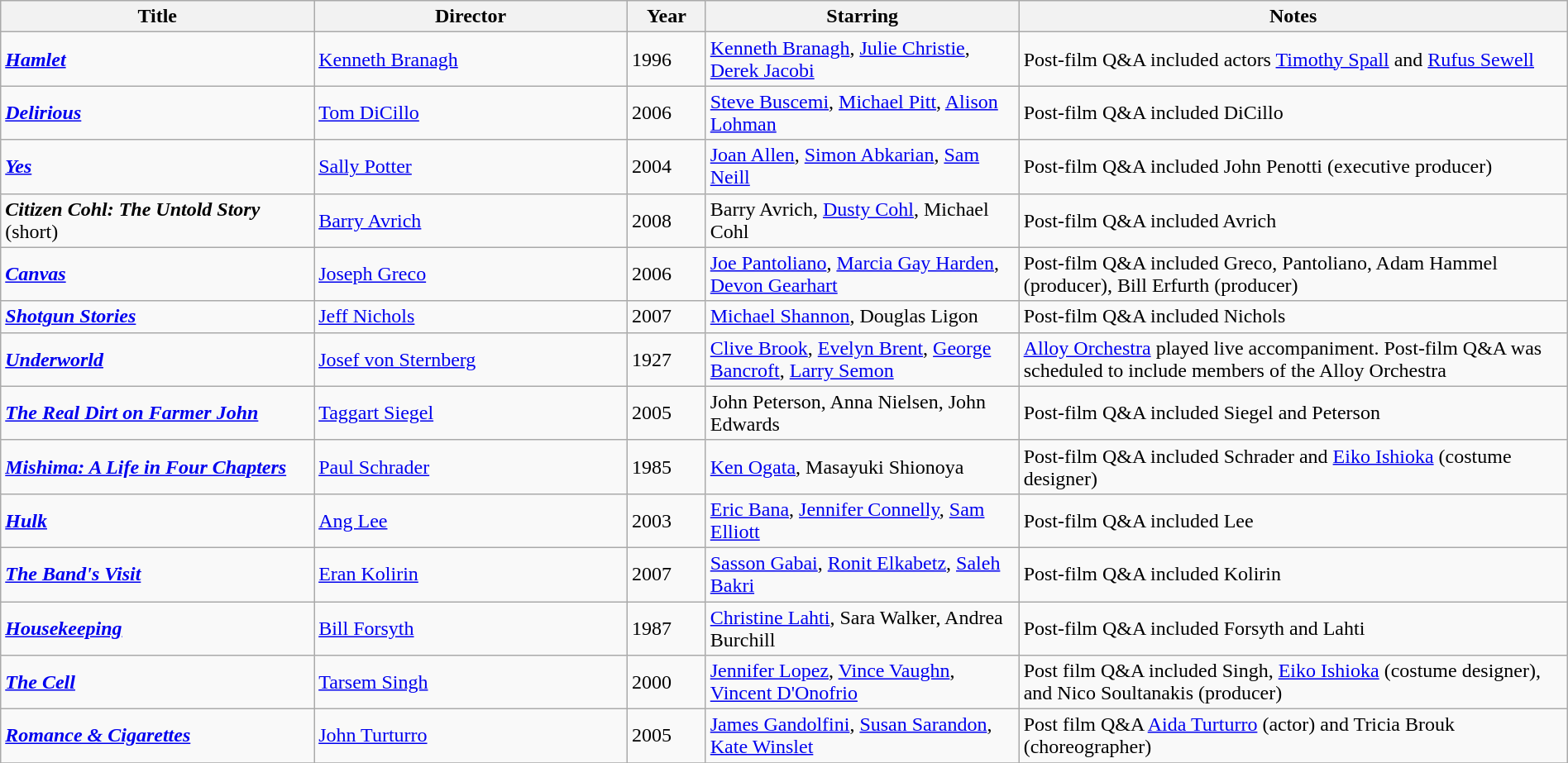<table class="wikitable sortable" style="width:100%;">
<tr>
<th style="width:20%;">Title</th>
<th style="width:20%;">Director</th>
<th style="width:5%;">Year</th>
<th style="width:20%;">Starring</th>
<th style="width:35%;">Notes</th>
</tr>
<tr>
<td><strong><em><a href='#'>Hamlet</a></em></strong></td>
<td><a href='#'>Kenneth Branagh</a></td>
<td>1996</td>
<td><a href='#'>Kenneth Branagh</a>, <a href='#'>Julie Christie</a>, <a href='#'>Derek Jacobi</a></td>
<td>Post-film Q&A included actors <a href='#'>Timothy Spall</a> and <a href='#'>Rufus Sewell</a></td>
</tr>
<tr>
<td><strong><em><a href='#'>Delirious</a></em></strong></td>
<td><a href='#'>Tom DiCillo</a></td>
<td>2006</td>
<td><a href='#'>Steve Buscemi</a>, <a href='#'>Michael Pitt</a>, <a href='#'>Alison Lohman</a></td>
<td>Post-film Q&A included DiCillo</td>
</tr>
<tr>
<td><strong><em><a href='#'>Yes</a></em></strong></td>
<td><a href='#'>Sally Potter</a></td>
<td>2004</td>
<td><a href='#'>Joan Allen</a>, <a href='#'>Simon Abkarian</a>, <a href='#'>Sam Neill</a></td>
<td>Post-film Q&A included John Penotti (executive producer)</td>
</tr>
<tr>
<td><strong><em>Citizen Cohl: The Untold Story</em></strong> (short)</td>
<td><a href='#'>Barry Avrich</a></td>
<td>2008</td>
<td>Barry Avrich, <a href='#'>Dusty Cohl</a>, Michael Cohl</td>
<td>Post-film Q&A included Avrich</td>
</tr>
<tr>
<td><strong><em><a href='#'>Canvas</a></em></strong></td>
<td><a href='#'>Joseph Greco</a></td>
<td>2006</td>
<td><a href='#'>Joe Pantoliano</a>, <a href='#'>Marcia Gay Harden</a>, <a href='#'>Devon Gearhart</a></td>
<td>Post-film Q&A included Greco, Pantoliano, Adam Hammel (producer), Bill Erfurth (producer)</td>
</tr>
<tr>
<td><strong><em><a href='#'>Shotgun Stories</a></em></strong></td>
<td><a href='#'>Jeff Nichols</a></td>
<td>2007</td>
<td><a href='#'>Michael Shannon</a>, Douglas Ligon</td>
<td>Post-film Q&A included Nichols</td>
</tr>
<tr>
<td><strong><em><a href='#'>Underworld</a></em></strong></td>
<td><a href='#'>Josef von Sternberg</a></td>
<td>1927</td>
<td><a href='#'>Clive Brook</a>, <a href='#'>Evelyn Brent</a>, <a href='#'>George Bancroft</a>, <a href='#'>Larry Semon</a></td>
<td><a href='#'>Alloy Orchestra</a> played live accompaniment. Post-film Q&A was scheduled to include members of the Alloy Orchestra</td>
</tr>
<tr>
<td><strong><em><a href='#'>The Real Dirt on Farmer John</a></em></strong></td>
<td><a href='#'>Taggart Siegel</a></td>
<td>2005</td>
<td>John Peterson, Anna Nielsen, John Edwards</td>
<td>Post-film Q&A included Siegel and Peterson</td>
</tr>
<tr>
<td><strong><em><a href='#'>Mishima: A Life in Four Chapters</a></em></strong></td>
<td><a href='#'>Paul Schrader</a></td>
<td>1985</td>
<td><a href='#'>Ken Ogata</a>, Masayuki Shionoya</td>
<td>Post-film Q&A included Schrader and <a href='#'>Eiko Ishioka</a> (costume designer)</td>
</tr>
<tr>
<td><strong><em><a href='#'>Hulk</a></em></strong></td>
<td><a href='#'>Ang Lee</a></td>
<td>2003</td>
<td><a href='#'>Eric Bana</a>, <a href='#'>Jennifer Connelly</a>, <a href='#'>Sam Elliott</a></td>
<td>Post-film Q&A included Lee</td>
</tr>
<tr>
<td><strong><em><a href='#'>The Band's Visit</a></em></strong></td>
<td><a href='#'>Eran Kolirin</a></td>
<td>2007</td>
<td><a href='#'>Sasson Gabai</a>, <a href='#'>Ronit Elkabetz</a>, <a href='#'>Saleh Bakri</a></td>
<td>Post-film Q&A included Kolirin</td>
</tr>
<tr>
<td><strong><em><a href='#'>Housekeeping</a></em></strong></td>
<td><a href='#'>Bill Forsyth</a></td>
<td>1987</td>
<td><a href='#'>Christine Lahti</a>, Sara Walker, Andrea Burchill</td>
<td>Post-film Q&A included Forsyth and Lahti</td>
</tr>
<tr>
<td><strong><em><a href='#'>The Cell</a></em></strong></td>
<td><a href='#'>Tarsem Singh</a></td>
<td>2000</td>
<td><a href='#'>Jennifer Lopez</a>, <a href='#'>Vince Vaughn</a>, <a href='#'>Vincent D'Onofrio</a></td>
<td>Post film Q&A included Singh, <a href='#'>Eiko Ishioka</a> (costume designer), and Nico Soultanakis (producer)</td>
</tr>
<tr>
<td><strong><em><a href='#'>Romance & Cigarettes</a></em></strong></td>
<td><a href='#'>John Turturro</a></td>
<td>2005</td>
<td><a href='#'>James Gandolfini</a>, <a href='#'>Susan Sarandon</a>, <a href='#'>Kate Winslet</a></td>
<td>Post film Q&A <a href='#'>Aida Turturro</a> (actor) and Tricia Brouk (choreographer)</td>
</tr>
<tr>
</tr>
</table>
